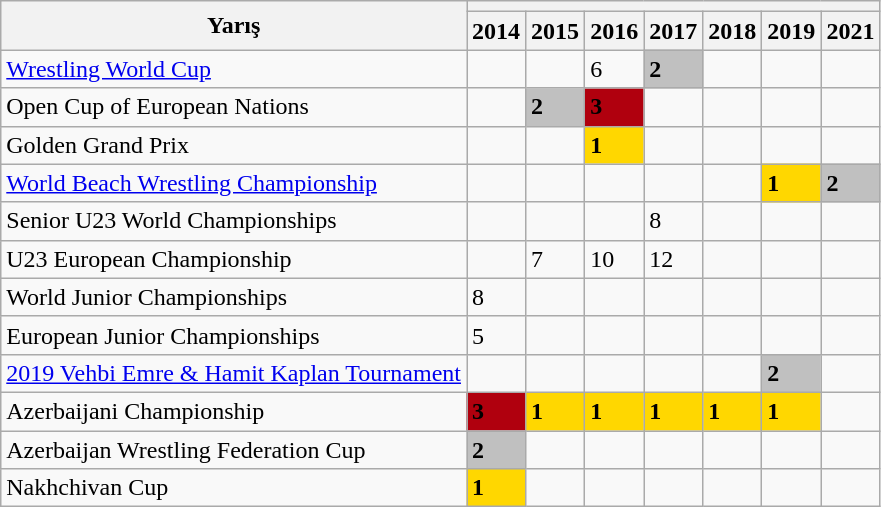<table class="wikitable">
<tr>
<th rowspan="2">Yarış</th>
<th colspan="12"></th>
</tr>
<tr>
<th>2014</th>
<th>2015</th>
<th>2016</th>
<th>2017</th>
<th>2018</th>
<th>2019</th>
<th>2021</th>
</tr>
<tr>
<td><a href='#'>Wrestling World Cup</a></td>
<td></td>
<td></td>
<td>6</td>
<td bgcolor="silver"><strong>2</strong></td>
<td></td>
<td></td>
<td></td>
</tr>
<tr>
<td>Open Cup of European Nations</td>
<td></td>
<td bgcolor="silver"><strong>2</strong></td>
<td bgcolor="bronze"><strong>3</strong></td>
<td></td>
<td></td>
<td></td>
</tr>
<tr>
<td>Golden Grand Prix</td>
<td></td>
<td></td>
<td bgcolor="gold"><strong>1</strong></td>
<td></td>
<td></td>
<td></td>
<td></td>
</tr>
<tr>
<td><a href='#'>World Beach Wrestling Championship</a></td>
<td></td>
<td></td>
<td></td>
<td></td>
<td></td>
<td bgcolor="gold"><strong>1</strong></td>
<td bgcolor="silver"><strong>2</strong></td>
</tr>
<tr>
<td>Senior U23 World Championships</td>
<td></td>
<td></td>
<td></td>
<td>8</td>
<td></td>
<td></td>
<td></td>
</tr>
<tr>
<td>U23 European Championship</td>
<td></td>
<td>7</td>
<td>10</td>
<td>12</td>
<td></td>
<td></td>
<td></td>
</tr>
<tr>
<td>World Junior Championships</td>
<td>8</td>
<td></td>
<td></td>
<td></td>
<td></td>
<td></td>
<td></td>
</tr>
<tr>
<td>European Junior Championships</td>
<td>5</td>
<td></td>
<td></td>
<td></td>
<td></td>
<td></td>
<td></td>
</tr>
<tr>
<td><a href='#'>2019 Vehbi Emre & Hamit Kaplan Tournament</a></td>
<td></td>
<td></td>
<td></td>
<td></td>
<td></td>
<td bgcolor="silver"><strong>2</strong></td>
<td></td>
</tr>
<tr>
<td>Azerbaijani Championship</td>
<td bgcolor="bronze"><strong>3</strong></td>
<td bgcolor="gold"><strong>1</strong></td>
<td bgcolor="gold"><strong>1</strong></td>
<td bgcolor="gold"><strong>1</strong></td>
<td bgcolor="gold"><strong>1</strong></td>
<td bgcolor="gold"><strong>1</strong></td>
<td></td>
</tr>
<tr>
<td>Azerbaijan Wrestling Federation Cup</td>
<td bgcolor="silver"><strong>2</strong></td>
<td></td>
<td></td>
<td></td>
<td></td>
<td></td>
<td></td>
</tr>
<tr>
<td>Nakhchivan Cup</td>
<td bgcolor="gold"><strong>1</strong></td>
<td></td>
<td></td>
<td></td>
<td></td>
<td></td>
<td></td>
</tr>
</table>
